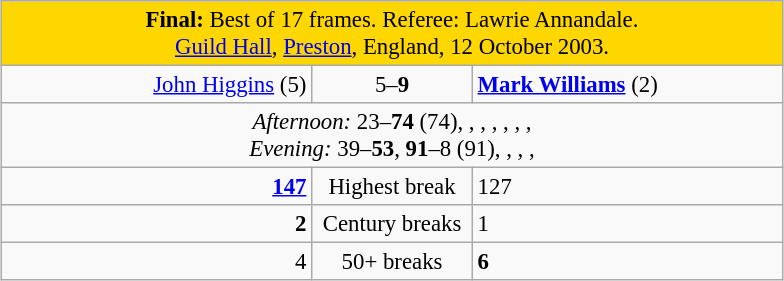<table class="wikitable" style="font-size: 95%; margin: 1em auto 1em auto;">
<tr>
<td colspan="3" align="center" bgcolor="#ffd700"><strong>Final:</strong> Best of 17 frames. Referee: Lawrie Annandale.<br><a href='#'>Guild Hall</a>, <a href='#'>Preston</a>, England, 12 October 2003.</td>
</tr>
<tr>
<td width="200" align="right"><a href='#'>John Higgins</a> (5)<br></td>
<td width="100" align="center">5–<strong>9</strong></td>
<td width="200"><strong><a href='#'>Mark Williams</a></strong> (2)<br></td>
</tr>
<tr>
<td colspan="3" align="center" style="font-size: 100%"><em>Afternoon:</em> 23–<strong>74</strong> (74), , , , , , ,  <br><em>Evening:</em> 39–<strong>53</strong>, <strong>91</strong>–8 (91), , , , </td>
</tr>
<tr>
<td align="right"><strong><a href='#'>147</a></strong></td>
<td align="center">Highest break</td>
<td>127</td>
</tr>
<tr>
<td align="right"><strong>2</strong></td>
<td align="center">Century breaks</td>
<td>1</td>
</tr>
<tr>
<td align="right">4</td>
<td align="center">50+ breaks</td>
<td><strong>6</strong></td>
</tr>
</table>
